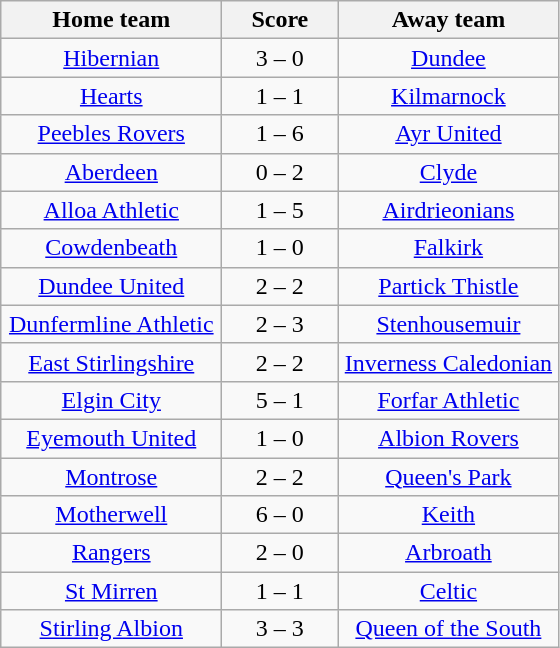<table class="wikitable" style="text-align: center">
<tr>
<th width=140>Home team</th>
<th width=70>Score</th>
<th width=140>Away team</th>
</tr>
<tr>
<td><a href='#'>Hibernian</a></td>
<td>3 – 0</td>
<td><a href='#'>Dundee</a></td>
</tr>
<tr>
<td><a href='#'>Hearts</a></td>
<td>1 – 1</td>
<td><a href='#'>Kilmarnock</a></td>
</tr>
<tr>
<td><a href='#'>Peebles Rovers</a></td>
<td>1 – 6</td>
<td><a href='#'>Ayr United</a></td>
</tr>
<tr>
<td><a href='#'>Aberdeen</a></td>
<td>0 – 2</td>
<td><a href='#'>Clyde</a></td>
</tr>
<tr>
<td><a href='#'>Alloa Athletic</a></td>
<td>1 – 5</td>
<td><a href='#'>Airdrieonians</a></td>
</tr>
<tr>
<td><a href='#'>Cowdenbeath</a></td>
<td>1 – 0</td>
<td><a href='#'>Falkirk</a></td>
</tr>
<tr>
<td><a href='#'>Dundee United</a></td>
<td>2 – 2</td>
<td><a href='#'>Partick Thistle</a></td>
</tr>
<tr>
<td><a href='#'>Dunfermline Athletic</a></td>
<td>2 – 3</td>
<td><a href='#'>Stenhousemuir</a></td>
</tr>
<tr>
<td><a href='#'>East Stirlingshire</a></td>
<td>2 – 2</td>
<td><a href='#'>Inverness Caledonian</a></td>
</tr>
<tr>
<td><a href='#'>Elgin City</a></td>
<td>5 – 1</td>
<td><a href='#'>Forfar Athletic</a></td>
</tr>
<tr>
<td><a href='#'>Eyemouth United</a></td>
<td>1 – 0</td>
<td><a href='#'>Albion Rovers</a></td>
</tr>
<tr>
<td><a href='#'>Montrose</a></td>
<td>2 – 2</td>
<td><a href='#'>Queen's Park</a></td>
</tr>
<tr>
<td><a href='#'>Motherwell</a></td>
<td>6 – 0</td>
<td><a href='#'>Keith</a></td>
</tr>
<tr>
<td><a href='#'>Rangers</a></td>
<td>2 – 0</td>
<td><a href='#'>Arbroath</a></td>
</tr>
<tr>
<td><a href='#'>St Mirren</a></td>
<td>1 – 1</td>
<td><a href='#'>Celtic</a></td>
</tr>
<tr>
<td><a href='#'>Stirling Albion</a></td>
<td>3 – 3</td>
<td><a href='#'>Queen of the South</a></td>
</tr>
</table>
